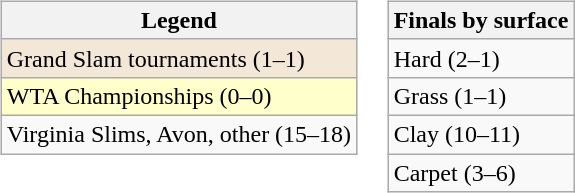<table>
<tr valign=top>
<td><br><table class="wikitable sortable mw-collapsible mw-collapsed">
<tr>
<th>Legend</th>
</tr>
<tr>
<td bgcolor=#f3e7d7>Grand Slam tournaments (1–1)</td>
</tr>
<tr>
<td bgcolor=#ffffcc>WTA Championships (0–0)</td>
</tr>
<tr>
<td>Virginia Slims, Avon, other (15–18)</td>
</tr>
</table>
</td>
<td><br><table class="wikitable sortable mw-collapsible mw-collapsed">
<tr>
<th>Finals by surface</th>
</tr>
<tr>
<td>Hard (2–1)</td>
</tr>
<tr>
<td>Grass (1–1)</td>
</tr>
<tr>
<td>Clay (10–11)</td>
</tr>
<tr>
<td>Carpet (3–6)</td>
</tr>
</table>
</td>
</tr>
</table>
